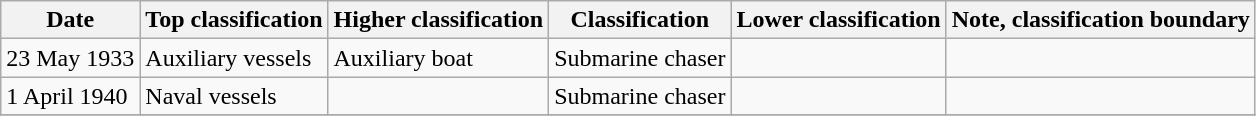<table class="wikitable">
<tr>
<th>Date</th>
<th>Top classification</th>
<th>Higher classification</th>
<th>Classification</th>
<th>Lower classification</th>
<th>Note, classification boundary</th>
</tr>
<tr>
<td>23 May 1933</td>
<td>Auxiliary vessels</td>
<td>Auxiliary boat</td>
<td>Submarine chaser</td>
<td></td>
<td></td>
</tr>
<tr>
<td>1 April 1940</td>
<td>Naval vessels</td>
<td></td>
<td>Submarine chaser</td>
<td></td>
<td></td>
</tr>
<tr>
</tr>
</table>
